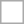<table style="border:solid 1px #aaa;" cellpadding="7" cellspacing="0" class="floatright">
<tr>
<td></td>
</tr>
</table>
